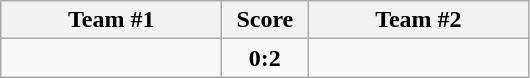<table class="wikitable" style="text-align:center;">
<tr>
<th width=140>Team #1</th>
<th width=50>Score</th>
<th width=140>Team #2</th>
</tr>
<tr>
<td style="text-align:right;"></td>
<td><strong>0:2</strong></td>
<td style="text-align:left;"></td>
</tr>
</table>
